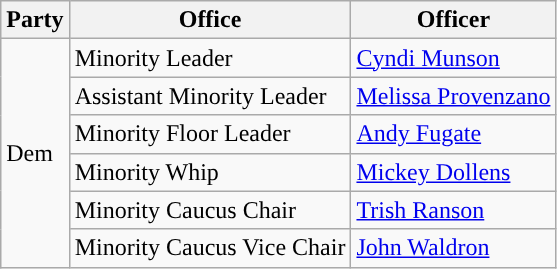<table class=wikitable>
<tr>
<th>Party</th>
<th>Office</th>
<th>Officer</th>
</tr>
<tr>
<td rowspan=9 style="background: ">Dem</td>
<td>Minority Leader</td>
<td><a href='#'>Cyndi Munson</a></td>
</tr>
<tr>
<td>Assistant Minority Leader</td>
<td><a href='#'>Melissa Provenzano</a></td>
</tr>
<tr>
<td>Minority Floor Leader</td>
<td><a href='#'>Andy Fugate</a></td>
</tr>
<tr>
<td>Minority Whip</td>
<td><a href='#'>Mickey Dollens</a></td>
</tr>
<tr>
<td>Minority Caucus Chair</td>
<td><a href='#'>Trish Ranson</a></td>
</tr>
<tr>
<td>Minority Caucus Vice Chair</td>
<td><a href='#'>John Waldron</a></td>
</tr>
</table>
